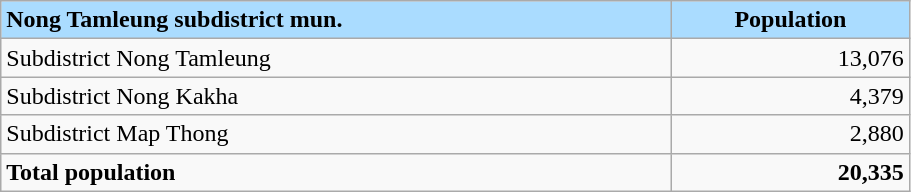<table class="wikitable" style="width:48%; display:inline-table;">
<tr>
<td style= "background: #aadcff;"><strong>Nong Tamleung subdistrict mun.</strong></td>
<td style= "background: #aadcff; text-align:center;"><strong>Population</strong></td>
</tr>
<tr>
<td>Subdistrict Nong Tamleung</td>
<td style="text-align:right;">13,076</td>
</tr>
<tr>
<td>Subdistrict Nong Kakha</td>
<td style="text-align:right;">4,379</td>
</tr>
<tr>
<td>Subdistrict Map Thong</td>
<td style="text-align:right;">2,880</td>
</tr>
<tr>
<td><strong>Total population</strong></td>
<td style="text-align:right;"><strong>20,335</strong></td>
</tr>
</table>
